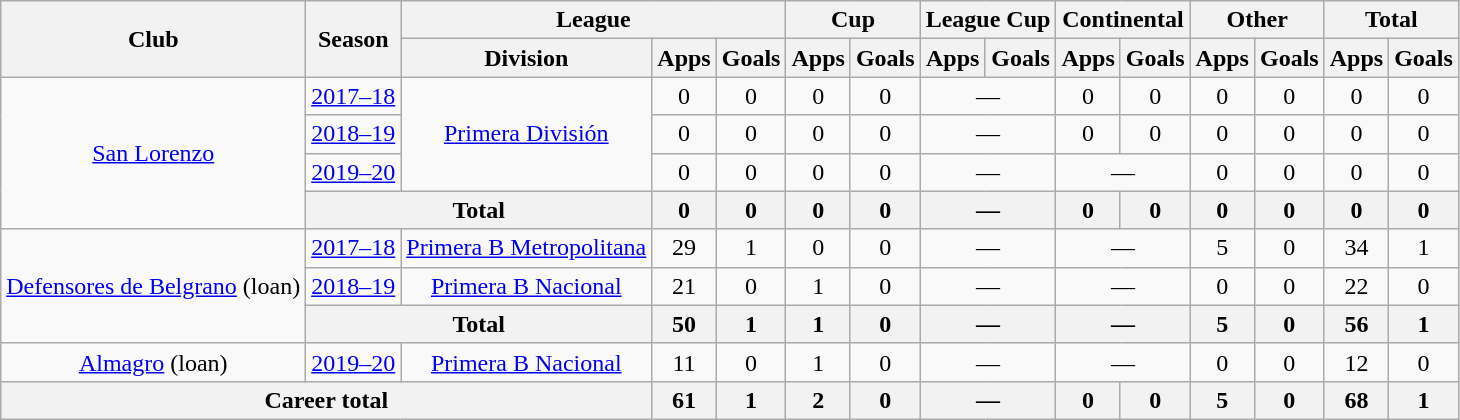<table class="wikitable" style="text-align:center">
<tr>
<th rowspan="2">Club</th>
<th rowspan="2">Season</th>
<th colspan="3">League</th>
<th colspan="2">Cup</th>
<th colspan="2">League Cup</th>
<th colspan="2">Continental</th>
<th colspan="2">Other</th>
<th colspan="2">Total</th>
</tr>
<tr>
<th>Division</th>
<th>Apps</th>
<th>Goals</th>
<th>Apps</th>
<th>Goals</th>
<th>Apps</th>
<th>Goals</th>
<th>Apps</th>
<th>Goals</th>
<th>Apps</th>
<th>Goals</th>
<th>Apps</th>
<th>Goals</th>
</tr>
<tr>
<td rowspan="4"><a href='#'>San Lorenzo</a></td>
<td><a href='#'>2017–18</a></td>
<td rowspan="3"><a href='#'>Primera División</a></td>
<td>0</td>
<td>0</td>
<td>0</td>
<td>0</td>
<td colspan="2">—</td>
<td>0</td>
<td>0</td>
<td>0</td>
<td>0</td>
<td>0</td>
<td>0</td>
</tr>
<tr>
<td><a href='#'>2018–19</a></td>
<td>0</td>
<td>0</td>
<td>0</td>
<td>0</td>
<td colspan="2">—</td>
<td>0</td>
<td>0</td>
<td>0</td>
<td>0</td>
<td>0</td>
<td>0</td>
</tr>
<tr>
<td><a href='#'>2019–20</a></td>
<td>0</td>
<td>0</td>
<td>0</td>
<td>0</td>
<td colspan="2">—</td>
<td colspan="2">—</td>
<td>0</td>
<td>0</td>
<td>0</td>
<td>0</td>
</tr>
<tr>
<th colspan="2">Total</th>
<th>0</th>
<th>0</th>
<th>0</th>
<th>0</th>
<th colspan="2">—</th>
<th>0</th>
<th>0</th>
<th>0</th>
<th>0</th>
<th>0</th>
<th>0</th>
</tr>
<tr>
<td rowspan="3"><a href='#'>Defensores de Belgrano</a> (loan)</td>
<td><a href='#'>2017–18</a></td>
<td rowspan="1"><a href='#'>Primera B Metropolitana</a></td>
<td>29</td>
<td>1</td>
<td>0</td>
<td>0</td>
<td colspan="2">—</td>
<td colspan="2">—</td>
<td>5</td>
<td>0</td>
<td>34</td>
<td>1</td>
</tr>
<tr>
<td><a href='#'>2018–19</a></td>
<td rowspan="1"><a href='#'>Primera B Nacional</a></td>
<td>21</td>
<td>0</td>
<td>1</td>
<td>0</td>
<td colspan="2">—</td>
<td colspan="2">—</td>
<td>0</td>
<td>0</td>
<td>22</td>
<td>0</td>
</tr>
<tr>
<th colspan="2">Total</th>
<th>50</th>
<th>1</th>
<th>1</th>
<th>0</th>
<th colspan="2">—</th>
<th colspan="2">—</th>
<th>5</th>
<th>0</th>
<th>56</th>
<th>1</th>
</tr>
<tr>
<td rowspan="1"><a href='#'>Almagro</a> (loan)</td>
<td><a href='#'>2019–20</a></td>
<td rowspan="1"><a href='#'>Primera B Nacional</a></td>
<td>11</td>
<td>0</td>
<td>1</td>
<td>0</td>
<td colspan="2">—</td>
<td colspan="2">—</td>
<td>0</td>
<td>0</td>
<td>12</td>
<td>0</td>
</tr>
<tr>
<th colspan="3">Career total</th>
<th>61</th>
<th>1</th>
<th>2</th>
<th>0</th>
<th colspan="2">—</th>
<th>0</th>
<th>0</th>
<th>5</th>
<th>0</th>
<th>68</th>
<th>1</th>
</tr>
</table>
